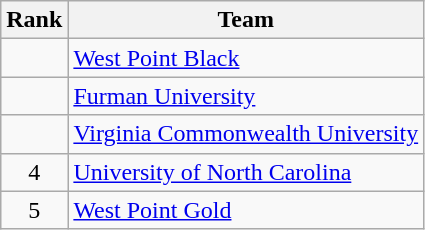<table class="wikitable">
<tr>
<th>Rank</th>
<th>Team</th>
</tr>
<tr>
<td align=center></td>
<td align="left"><a href='#'>West Point Black</a></td>
</tr>
<tr>
<td align=center></td>
<td align="left"><a href='#'>Furman University</a></td>
</tr>
<tr>
<td align=center></td>
<td align="left"><a href='#'>Virginia Commonwealth University</a></td>
</tr>
<tr>
<td align=center>4</td>
<td align="left"><a href='#'>University of North Carolina</a></td>
</tr>
<tr>
<td align=center>5</td>
<td align="left"><a href='#'>West Point Gold</a></td>
</tr>
</table>
